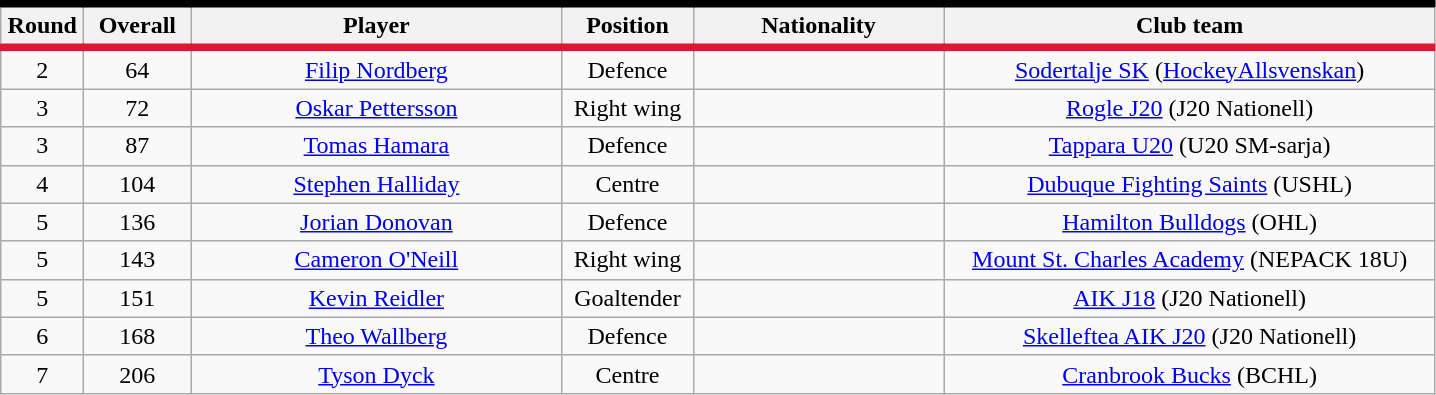<table class="wikitable sortable" style="text-align:center">
<tr style= "background:#FFFFFF; border-top:#010101 5px solid; border-bottom:#DA1A32 5px solid;">
<th style="width:3em">Round</th>
<th style="width:4em">Overall</th>
<th style="width:15em">Player</th>
<th style="width:5em">Position</th>
<th style="width:10em">Nationality</th>
<th style="width:20em">Club team</th>
</tr>
<tr>
<td style="text-align:center;">2</td>
<td style="text-align:center;">64<br></td>
<td><a href='#'>Filip Nordberg</a></td>
<td>Defence</td>
<td></td>
<td><a href='#'>Sodertalje SK</a> (<a href='#'>HockeyAllsvenskan</a>)</td>
</tr>
<tr>
<td style="text-align:center;">3</td>
<td style="text-align:center;">72</td>
<td><a href='#'>Oskar Pettersson</a></td>
<td>Right wing</td>
<td></td>
<td><a href='#'>Rogle J20</a> (J20 Nationell)</td>
</tr>
<tr>
<td style="text-align:center;">3</td>
<td style="text-align:center;">87<br></td>
<td><a href='#'>Tomas Hamara</a></td>
<td>Defence</td>
<td></td>
<td><a href='#'>Tappara U20</a> (U20 SM-sarja)</td>
</tr>
<tr>
<td style="text-align:center;">4</td>
<td style="text-align:center;">104</td>
<td><a href='#'>Stephen Halliday</a></td>
<td>Centre</td>
<td></td>
<td><a href='#'>Dubuque Fighting Saints</a> (USHL)</td>
</tr>
<tr>
<td style="text-align:center;">5</td>
<td style="text-align:center;">136</td>
<td><a href='#'>Jorian Donovan</a></td>
<td>Defence</td>
<td></td>
<td><a href='#'>Hamilton Bulldogs</a> (OHL)</td>
</tr>
<tr>
<td style="text-align:center;">5</td>
<td style="text-align:center;">143<br></td>
<td><a href='#'>Cameron O'Neill</a></td>
<td>Right wing</td>
<td></td>
<td><a href='#'>Mount St. Charles Academy</a> (NEPACK 18U)</td>
</tr>
<tr>
<td style="text-align:center;">5</td>
<td style="text-align:center;">151<br></td>
<td><a href='#'>Kevin Reidler</a></td>
<td>Goaltender</td>
<td></td>
<td><a href='#'>AIK J18</a> (J20 Nationell)</td>
</tr>
<tr>
<td style="text-align:center;">6</td>
<td style="text-align:center;">168</td>
<td><a href='#'>Theo Wallberg</a></td>
<td>Defence</td>
<td></td>
<td><a href='#'>Skelleftea AIK J20</a> (J20 Nationell)</td>
</tr>
<tr>
<td style="text-align:center;">7</td>
<td style="text-align:center;">206<br></td>
<td><a href='#'>Tyson Dyck</a></td>
<td>Centre</td>
<td></td>
<td><a href='#'>Cranbrook Bucks</a> (BCHL)</td>
</tr>
</table>
